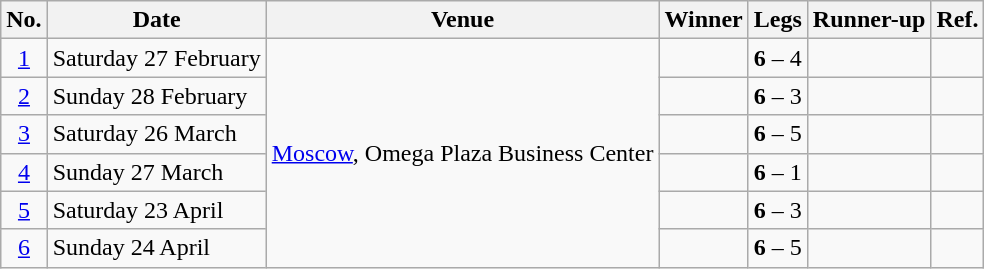<table class="wikitable">
<tr>
<th>No.</th>
<th>Date</th>
<th>Venue</th>
<th>Winner</th>
<th>Legs</th>
<th>Runner-up</th>
<th>Ref.</th>
</tr>
<tr>
<td style="text-align:center"><a href='#'>1</a></td>
<td>Saturday 27 February</td>
<td rowspan=6> <a href='#'>Moscow</a>, Omega Plaza Business Center</td>
<td style="text-align:right"></td>
<td style="text-align:center"><strong>6</strong> – 4</td>
<td></td>
<td style="text-align:center"></td>
</tr>
<tr>
<td style="text-align:center"><a href='#'>2</a></td>
<td>Sunday 28 February</td>
<td style="text-align:right"></td>
<td style="text-align:center"><strong>6</strong> – 3</td>
<td></td>
<td style="text-align:center"></td>
</tr>
<tr>
<td style="text-align:center"><a href='#'>3</a></td>
<td>Saturday 26 March</td>
<td style="text-align:right"></td>
<td style="text-align:center"><strong>6</strong> – 5</td>
<td></td>
<td style="text-align:center"></td>
</tr>
<tr>
<td style="text-align:center"><a href='#'>4</a></td>
<td>Sunday 27 March</td>
<td style="text-align:right"></td>
<td style="text-align:center"><strong>6</strong> – 1</td>
<td></td>
<td style="text-align:center"></td>
</tr>
<tr>
<td style="text-align:center"><a href='#'>5</a></td>
<td>Saturday 23 April</td>
<td style="text-align:right"></td>
<td style="text-align:center"><strong>6</strong> – 3</td>
<td></td>
<td style="text-align:center"></td>
</tr>
<tr>
<td style="text-align:center"><a href='#'>6</a></td>
<td>Sunday 24 April</td>
<td style="text-align:right"></td>
<td style="text-align:center"><strong>6</strong> – 5</td>
<td></td>
<td style="text-align:center"></td>
</tr>
</table>
